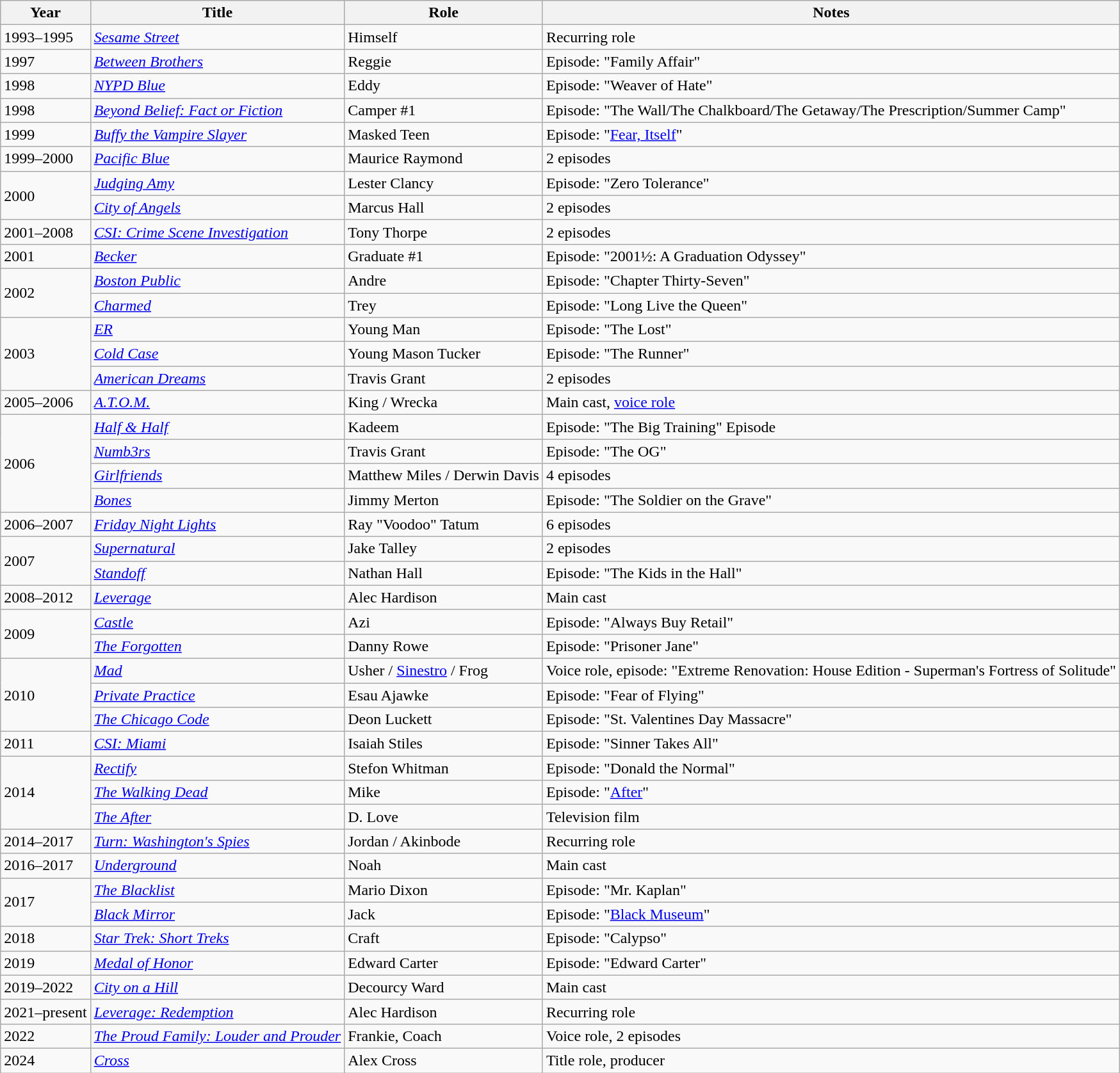<table class="wikitable sortable">
<tr>
<th>Year</th>
<th>Title</th>
<th>Role</th>
<th>Notes</th>
</tr>
<tr>
<td>1993–1995</td>
<td><em><a href='#'>Sesame Street</a></em></td>
<td>Himself</td>
<td>Recurring role</td>
</tr>
<tr>
<td>1997</td>
<td><em><a href='#'>Between Brothers</a></em></td>
<td>Reggie</td>
<td>Episode: "Family Affair"</td>
</tr>
<tr>
<td>1998</td>
<td><em><a href='#'>NYPD Blue</a></em></td>
<td>Eddy</td>
<td>Episode: "Weaver of Hate"</td>
</tr>
<tr>
<td>1998</td>
<td><em><a href='#'>Beyond Belief: Fact or Fiction</a></em></td>
<td>Camper #1</td>
<td>Episode: "The Wall/The Chalkboard/The Getaway/The Prescription/Summer Camp"</td>
</tr>
<tr>
<td>1999</td>
<td><em><a href='#'>Buffy the Vampire Slayer</a></em></td>
<td>Masked Teen</td>
<td>Episode: "<a href='#'>Fear, Itself</a>"</td>
</tr>
<tr>
<td>1999–2000</td>
<td><em><a href='#'>Pacific Blue</a></em></td>
<td>Maurice Raymond</td>
<td>2 episodes</td>
</tr>
<tr>
<td rowspan="2">2000</td>
<td><em><a href='#'>Judging Amy</a></em></td>
<td>Lester Clancy</td>
<td>Episode: "Zero Tolerance"</td>
</tr>
<tr>
<td><em><a href='#'>City of Angels</a></em></td>
<td>Marcus Hall</td>
<td>2 episodes</td>
</tr>
<tr>
<td>2001–2008</td>
<td><em><a href='#'>CSI: Crime Scene Investigation</a></em></td>
<td>Tony Thorpe</td>
<td>2 episodes</td>
</tr>
<tr>
<td>2001</td>
<td><em><a href='#'>Becker</a></em></td>
<td>Graduate #1</td>
<td>Episode: "2001½: A Graduation Odyssey"</td>
</tr>
<tr>
<td rowspan="2">2002</td>
<td><em><a href='#'>Boston Public</a></em></td>
<td>Andre</td>
<td>Episode: "Chapter Thirty-Seven"</td>
</tr>
<tr>
<td><em><a href='#'>Charmed</a></em></td>
<td>Trey</td>
<td>Episode: "Long Live the Queen"</td>
</tr>
<tr>
<td rowspan="3">2003</td>
<td><em><a href='#'>ER</a></em></td>
<td>Young Man</td>
<td>Episode: "The Lost"</td>
</tr>
<tr>
<td><em><a href='#'>Cold Case</a></em></td>
<td>Young Mason Tucker</td>
<td>Episode: "The Runner"</td>
</tr>
<tr>
<td><em><a href='#'>American Dreams</a></em></td>
<td>Travis Grant</td>
<td>2 episodes</td>
</tr>
<tr>
<td>2005–2006</td>
<td><em><a href='#'>A.T.O.M.</a></em></td>
<td>King / Wrecka</td>
<td>Main cast, <a href='#'>voice role</a></td>
</tr>
<tr>
<td rowspan="4">2006</td>
<td><em><a href='#'>Half & Half</a></em></td>
<td>Kadeem</td>
<td>Episode: "The Big Training" Episode</td>
</tr>
<tr>
<td><em><a href='#'>Numb3rs</a></em></td>
<td>Travis Grant</td>
<td>Episode: "The OG"</td>
</tr>
<tr>
<td><em><a href='#'>Girlfriends</a></em></td>
<td>Matthew Miles / Derwin Davis</td>
<td>4 episodes</td>
</tr>
<tr>
<td><em><a href='#'>Bones</a></em></td>
<td>Jimmy Merton</td>
<td>Episode: "The Soldier on the Grave"</td>
</tr>
<tr>
<td>2006–2007</td>
<td><em><a href='#'>Friday Night Lights</a></em></td>
<td>Ray "Voodoo" Tatum</td>
<td>6 episodes</td>
</tr>
<tr>
<td rowspan="2">2007</td>
<td><em><a href='#'>Supernatural</a></em></td>
<td>Jake Talley</td>
<td>2 episodes</td>
</tr>
<tr>
<td><em><a href='#'>Standoff</a></em></td>
<td>Nathan Hall</td>
<td>Episode: "The Kids in the Hall"</td>
</tr>
<tr>
<td>2008–2012</td>
<td><em><a href='#'>Leverage</a></em></td>
<td>Alec Hardison</td>
<td>Main cast</td>
</tr>
<tr>
<td rowspan="2">2009</td>
<td><em><a href='#'>Castle</a></em></td>
<td>Azi</td>
<td>Episode: "Always Buy Retail"</td>
</tr>
<tr>
<td><em><a href='#'>The Forgotten</a></em></td>
<td>Danny Rowe</td>
<td>Episode: "Prisoner Jane"</td>
</tr>
<tr>
<td rowspan="3">2010</td>
<td><em><a href='#'>Mad</a></em></td>
<td>Usher / <a href='#'>Sinestro</a> / Frog</td>
<td>Voice role, episode: "Extreme Renovation: House Edition - Superman's Fortress of Solitude"</td>
</tr>
<tr>
<td><em><a href='#'>Private Practice</a></em></td>
<td>Esau Ajawke</td>
<td>Episode: "Fear of Flying"</td>
</tr>
<tr>
<td><em><a href='#'>The Chicago Code</a></em></td>
<td>Deon Luckett</td>
<td>Episode: "St. Valentines Day Massacre"</td>
</tr>
<tr>
<td>2011</td>
<td><em><a href='#'>CSI: Miami</a></em></td>
<td>Isaiah Stiles</td>
<td>Episode: "Sinner Takes All"</td>
</tr>
<tr>
<td rowspan="3">2014</td>
<td><em><a href='#'>Rectify</a></em></td>
<td>Stefon Whitman</td>
<td>Episode: "Donald the Normal"</td>
</tr>
<tr>
<td><em><a href='#'>The Walking Dead</a></em></td>
<td>Mike</td>
<td>Episode: "<a href='#'>After</a>"</td>
</tr>
<tr>
<td><em><a href='#'>The After</a></em></td>
<td>D. Love</td>
<td>Television film</td>
</tr>
<tr>
<td>2014–2017</td>
<td><em><a href='#'>Turn: Washington's Spies</a></em></td>
<td>Jordan / Akinbode</td>
<td>Recurring role</td>
</tr>
<tr>
<td>2016–2017</td>
<td><em><a href='#'>Underground</a></em></td>
<td>Noah</td>
<td>Main cast</td>
</tr>
<tr>
<td rowspan="2">2017</td>
<td><em><a href='#'>The Blacklist</a></em></td>
<td>Mario Dixon</td>
<td>Episode: "Mr. Kaplan"</td>
</tr>
<tr>
<td><em><a href='#'>Black Mirror</a></em></td>
<td>Jack</td>
<td>Episode: "<a href='#'>Black Museum</a>"</td>
</tr>
<tr>
<td>2018</td>
<td><em><a href='#'>Star Trek: Short Treks</a></em></td>
<td>Craft</td>
<td>Episode: "Calypso"</td>
</tr>
<tr>
<td>2019</td>
<td><em><a href='#'>Medal of Honor</a></em></td>
<td>Edward Carter</td>
<td>Episode: "Edward Carter"</td>
</tr>
<tr>
<td>2019–2022</td>
<td><em><a href='#'>City on a Hill</a></em></td>
<td>Decourcy Ward</td>
<td>Main cast</td>
</tr>
<tr>
<td>2021–present</td>
<td><em><a href='#'>Leverage: Redemption</a></em></td>
<td>Alec Hardison</td>
<td>Recurring role</td>
</tr>
<tr>
<td>2022</td>
<td><em><a href='#'>The Proud Family: Louder and Prouder</a></em></td>
<td>Frankie, Coach</td>
<td>Voice role, 2 episodes</td>
</tr>
<tr>
<td>2024</td>
<td><em><a href='#'>Cross</a></em></td>
<td>Alex Cross</td>
<td>Title role, producer</td>
</tr>
</table>
